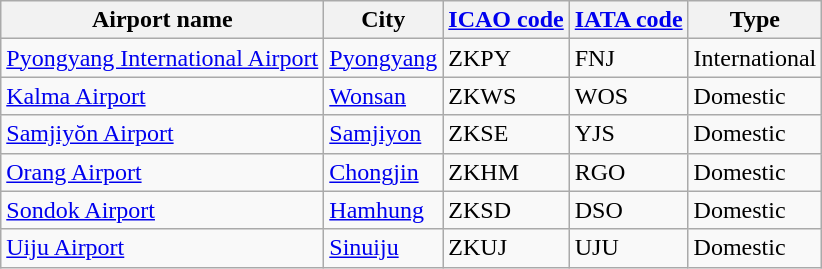<table class="wikitable sortable">
<tr>
<th>Airport name</th>
<th>City</th>
<th><a href='#'>ICAO code</a></th>
<th><a href='#'>IATA code</a></th>
<th>Type</th>
</tr>
<tr>
<td><a href='#'>Pyongyang International Airport</a></td>
<td><a href='#'>Pyongyang</a></td>
<td>ZKPY</td>
<td>FNJ</td>
<td>International</td>
</tr>
<tr>
<td><a href='#'>Kalma Airport</a></td>
<td><a href='#'>Wonsan</a></td>
<td>ZKWS</td>
<td>WOS</td>
<td>Domestic</td>
</tr>
<tr>
<td><a href='#'>Samjiyŏn Airport</a></td>
<td><a href='#'>Samjiyon</a></td>
<td>ZKSE</td>
<td>YJS</td>
<td>Domestic</td>
</tr>
<tr>
<td><a href='#'>Orang Airport</a></td>
<td><a href='#'>Chongjin</a></td>
<td>ZKHM</td>
<td>RGO</td>
<td>Domestic</td>
</tr>
<tr>
<td><a href='#'>Sondok Airport</a></td>
<td><a href='#'>Hamhung</a></td>
<td>ZKSD</td>
<td>DSO</td>
<td>Domestic</td>
</tr>
<tr>
<td><a href='#'>Uiju Airport</a></td>
<td><a href='#'>Sinuiju</a></td>
<td>ZKUJ</td>
<td>UJU</td>
<td>Domestic</td>
</tr>
</table>
